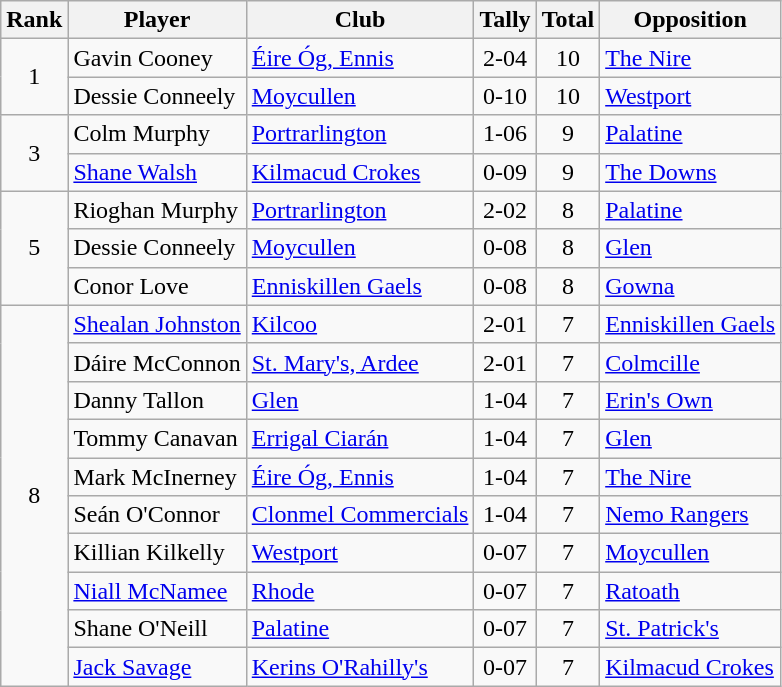<table class="wikitable">
<tr>
<th>Rank</th>
<th>Player</th>
<th>Club</th>
<th>Tally</th>
<th>Total</th>
<th>Opposition</th>
</tr>
<tr>
<td rowspan="2" style="text-align:center;">1</td>
<td>Gavin Cooney</td>
<td><a href='#'>Éire Óg, Ennis</a></td>
<td align=center>2-04</td>
<td align=center>10</td>
<td><a href='#'>The Nire</a></td>
</tr>
<tr>
<td>Dessie Conneely</td>
<td><a href='#'>Moycullen</a></td>
<td align=center>0-10</td>
<td align=center>10</td>
<td><a href='#'>Westport</a></td>
</tr>
<tr>
<td rowspan="2" style="text-align:center;">3</td>
<td>Colm Murphy</td>
<td><a href='#'>Portrarlington</a></td>
<td align=center>1-06</td>
<td align=center>9</td>
<td><a href='#'>Palatine</a></td>
</tr>
<tr>
<td><a href='#'>Shane Walsh</a></td>
<td><a href='#'>Kilmacud Crokes</a></td>
<td align=center>0-09</td>
<td align=center>9</td>
<td><a href='#'>The Downs</a></td>
</tr>
<tr>
<td rowspan="3" style="text-align:center;">5</td>
<td>Rioghan Murphy</td>
<td><a href='#'>Portrarlington</a></td>
<td align=center>2-02</td>
<td align=center>8</td>
<td><a href='#'>Palatine</a></td>
</tr>
<tr>
<td>Dessie Conneely</td>
<td><a href='#'>Moycullen</a></td>
<td align=center>0-08</td>
<td align=center>8</td>
<td><a href='#'>Glen</a></td>
</tr>
<tr>
<td>Conor Love</td>
<td><a href='#'>Enniskillen Gaels</a></td>
<td align=center>0-08</td>
<td align=center>8</td>
<td><a href='#'>Gowna</a></td>
</tr>
<tr>
<td rowspan="10" style="text-align:center;">8</td>
<td><a href='#'>Shealan Johnston</a></td>
<td><a href='#'>Kilcoo</a></td>
<td align=center>2-01</td>
<td align=center>7</td>
<td><a href='#'>Enniskillen Gaels</a></td>
</tr>
<tr>
<td>Dáire McConnon</td>
<td><a href='#'>St. Mary's, Ardee</a></td>
<td align=center>2-01</td>
<td align=center>7</td>
<td><a href='#'>Colmcille</a></td>
</tr>
<tr>
<td>Danny Tallon</td>
<td><a href='#'>Glen</a></td>
<td align=center>1-04</td>
<td align=center>7</td>
<td><a href='#'>Erin's Own</a></td>
</tr>
<tr>
<td>Tommy Canavan</td>
<td><a href='#'>Errigal Ciarán</a></td>
<td align=center>1-04</td>
<td align=center>7</td>
<td><a href='#'>Glen</a></td>
</tr>
<tr>
<td>Mark McInerney</td>
<td><a href='#'>Éire Óg, Ennis</a></td>
<td align=center>1-04</td>
<td align=center>7</td>
<td><a href='#'>The Nire</a></td>
</tr>
<tr>
<td>Seán O'Connor</td>
<td><a href='#'>Clonmel Commercials</a></td>
<td align=center>1-04</td>
<td align=center>7</td>
<td><a href='#'>Nemo Rangers</a></td>
</tr>
<tr>
<td>Killian Kilkelly</td>
<td><a href='#'>Westport</a></td>
<td align=center>0-07</td>
<td align=center>7</td>
<td><a href='#'>Moycullen</a></td>
</tr>
<tr>
<td><a href='#'>Niall McNamee</a></td>
<td><a href='#'>Rhode</a></td>
<td align=center>0-07</td>
<td align=center>7</td>
<td><a href='#'>Ratoath</a></td>
</tr>
<tr>
<td>Shane O'Neill</td>
<td><a href='#'>Palatine</a></td>
<td align=center>0-07</td>
<td align=center>7</td>
<td><a href='#'>St. Patrick's</a></td>
</tr>
<tr>
<td><a href='#'>Jack Savage</a></td>
<td><a href='#'>Kerins O'Rahilly's</a></td>
<td align=center>0-07</td>
<td align=center>7</td>
<td><a href='#'>Kilmacud Crokes</a></td>
</tr>
</table>
